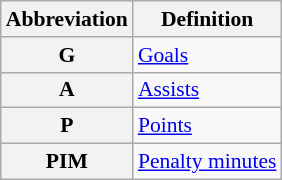<table class="wikitable" style="font-size:90%;">
<tr>
<th scope="col">Abbreviation</th>
<th scope="col">Definition</th>
</tr>
<tr>
<th scope="row">G</th>
<td><a href='#'>Goals</a></td>
</tr>
<tr>
<th scope="row">A</th>
<td><a href='#'>Assists</a></td>
</tr>
<tr>
<th scope="row">P</th>
<td><a href='#'>Points</a></td>
</tr>
<tr>
<th scope="row">PIM</th>
<td><a href='#'>Penalty minutes</a></td>
</tr>
</table>
